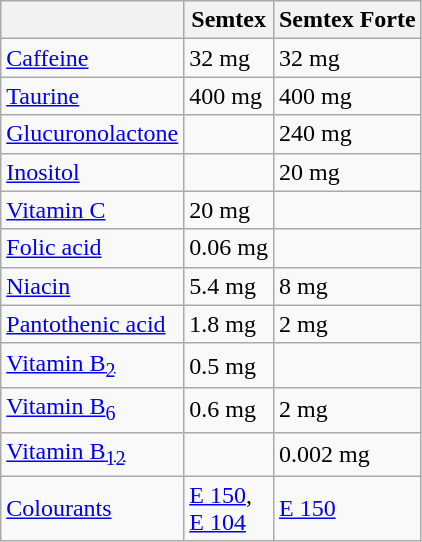<table class="wikitable">
<tr>
<th></th>
<th>Semtex</th>
<th>Semtex Forte</th>
</tr>
<tr>
<td><a href='#'>Caffeine</a></td>
<td>32 mg</td>
<td>32 mg</td>
</tr>
<tr>
<td><a href='#'>Taurine</a></td>
<td>400 mg</td>
<td>400 mg</td>
</tr>
<tr>
<td><a href='#'>Glucuronolactone</a></td>
<td></td>
<td>240 mg</td>
</tr>
<tr>
<td><a href='#'>Inositol</a></td>
<td></td>
<td>20 mg</td>
</tr>
<tr>
<td><a href='#'>Vitamin C</a></td>
<td>20 mg</td>
<td></td>
</tr>
<tr>
<td><a href='#'>Folic acid</a></td>
<td>0.06 mg</td>
<td></td>
</tr>
<tr>
<td><a href='#'>Niacin</a></td>
<td>5.4 mg</td>
<td>8 mg</td>
</tr>
<tr>
<td><a href='#'>Pantothenic acid</a></td>
<td>1.8 mg</td>
<td>2 mg</td>
</tr>
<tr>
<td><a href='#'>Vitamin B<sub>2</sub></a></td>
<td>0.5 mg</td>
<td></td>
</tr>
<tr>
<td><a href='#'>Vitamin B<sub>6</sub></a></td>
<td>0.6 mg</td>
<td>2 mg</td>
</tr>
<tr>
<td><a href='#'>Vitamin B<sub>12</sub></a></td>
<td></td>
<td>0.002 mg</td>
</tr>
<tr>
<td><a href='#'>Colourants</a></td>
<td><a href='#'>E 150</a>,<br><a href='#'>E 104</a></td>
<td><a href='#'>E 150</a></td>
</tr>
</table>
